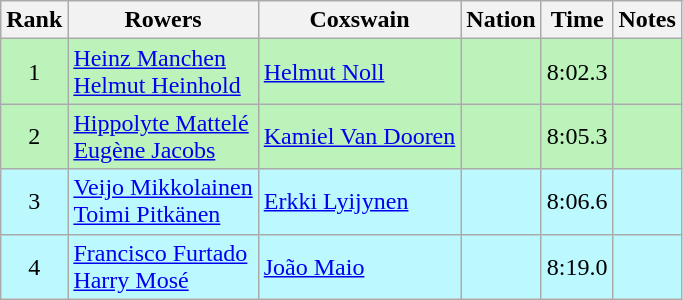<table class="wikitable sortable" style="text-align:center">
<tr>
<th>Rank</th>
<th>Rowers</th>
<th>Coxswain</th>
<th>Nation</th>
<th>Time</th>
<th>Notes</th>
</tr>
<tr bgcolor=bbf3bb>
<td>1</td>
<td align=left><a href='#'>Heinz Manchen</a><br><a href='#'>Helmut Heinhold</a></td>
<td align=left><a href='#'>Helmut Noll</a></td>
<td align=left></td>
<td>8:02.3</td>
<td></td>
</tr>
<tr bgcolor=bbf3bb>
<td>2</td>
<td align=left><a href='#'>Hippolyte Mattelé</a><br><a href='#'>Eugène Jacobs</a></td>
<td align=left><a href='#'>Kamiel Van Dooren</a></td>
<td align=left></td>
<td>8:05.3</td>
<td></td>
</tr>
<tr bgcolor=bbf9ff>
<td>3</td>
<td align=left><a href='#'>Veijo Mikkolainen</a><br><a href='#'>Toimi Pitkänen</a></td>
<td align=left><a href='#'>Erkki Lyijynen</a></td>
<td align=left></td>
<td>8:06.6</td>
<td></td>
</tr>
<tr bgcolor=bbf9ff>
<td>4</td>
<td align=left><a href='#'>Francisco Furtado</a><br><a href='#'>Harry Mosé</a></td>
<td align=left><a href='#'>João Maio</a></td>
<td align=left></td>
<td>8:19.0</td>
<td></td>
</tr>
</table>
